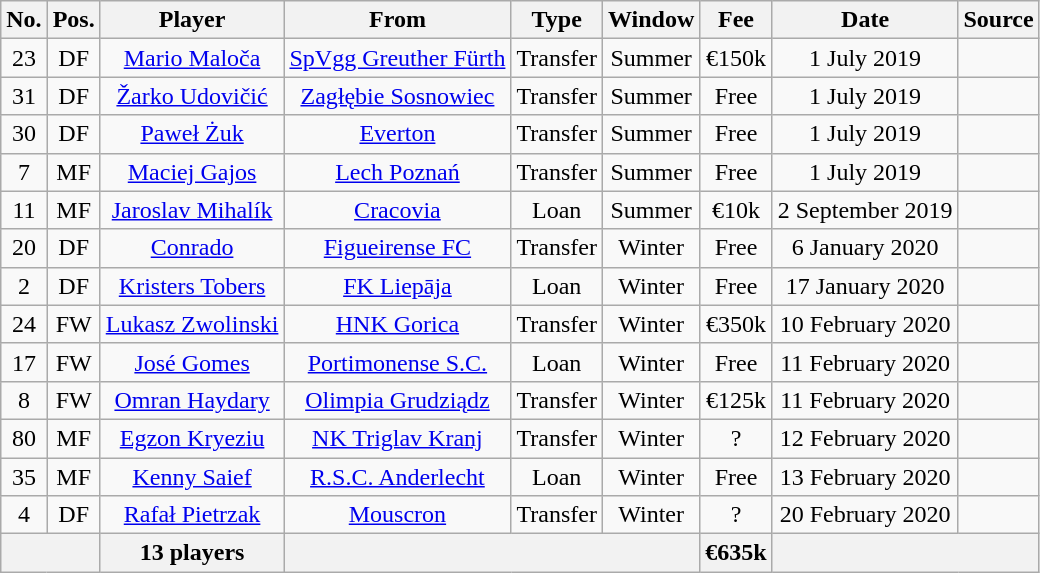<table class="wikitable" style="text-align: center">
<tr>
<th>No.</th>
<th>Pos.</th>
<th>Player</th>
<th>From</th>
<th>Type</th>
<th>Window</th>
<th>Fee</th>
<th>Date</th>
<th>Source</th>
</tr>
<tr>
<td>23</td>
<td>DF</td>
<td><a href='#'>Mario Maloča</a></td>
<td><a href='#'>SpVgg Greuther Fürth</a></td>
<td>Transfer</td>
<td>Summer</td>
<td>€150k</td>
<td>1 July 2019</td>
<td></td>
</tr>
<tr>
<td>31</td>
<td>DF</td>
<td><a href='#'>Žarko Udovičić</a></td>
<td><a href='#'>Zagłębie Sosnowiec</a></td>
<td>Transfer</td>
<td>Summer</td>
<td>Free</td>
<td>1 July 2019</td>
<td></td>
</tr>
<tr>
<td>30</td>
<td>DF</td>
<td><a href='#'>Paweł Żuk</a></td>
<td><a href='#'>Everton</a></td>
<td>Transfer</td>
<td>Summer</td>
<td>Free</td>
<td>1 July 2019</td>
<td></td>
</tr>
<tr>
<td>7</td>
<td>MF</td>
<td><a href='#'>Maciej Gajos</a></td>
<td><a href='#'>Lech Poznań</a></td>
<td>Transfer</td>
<td>Summer</td>
<td>Free</td>
<td>1 July 2019</td>
<td></td>
</tr>
<tr>
<td>11</td>
<td>MF</td>
<td><a href='#'>Jaroslav Mihalík</a></td>
<td><a href='#'>Cracovia</a></td>
<td>Loan</td>
<td>Summer</td>
<td>€10k</td>
<td>2 September 2019</td>
<td></td>
</tr>
<tr>
<td>20</td>
<td>DF</td>
<td><a href='#'>Conrado</a></td>
<td><a href='#'>Figueirense FC</a></td>
<td>Transfer</td>
<td>Winter</td>
<td>Free</td>
<td>6 January 2020</td>
<td></td>
</tr>
<tr>
<td>2</td>
<td>DF</td>
<td><a href='#'>Kristers Tobers</a></td>
<td><a href='#'>FK Liepāja</a></td>
<td>Loan</td>
<td>Winter</td>
<td>Free</td>
<td>17 January 2020</td>
<td></td>
</tr>
<tr>
<td>24</td>
<td>FW</td>
<td><a href='#'>Lukasz Zwolinski</a></td>
<td><a href='#'>HNK Gorica</a></td>
<td>Transfer</td>
<td>Winter</td>
<td>€350k</td>
<td>10 February 2020</td>
<td></td>
</tr>
<tr>
<td>17</td>
<td>FW</td>
<td><a href='#'>José Gomes</a></td>
<td><a href='#'>Portimonense S.C.</a></td>
<td>Loan</td>
<td>Winter</td>
<td>Free</td>
<td>11 February 2020</td>
<td></td>
</tr>
<tr>
<td>8</td>
<td>FW</td>
<td><a href='#'>Omran Haydary</a></td>
<td><a href='#'>Olimpia Grudziądz</a></td>
<td>Transfer</td>
<td>Winter</td>
<td>€125k</td>
<td>11 February 2020</td>
<td></td>
</tr>
<tr>
<td>80</td>
<td>MF</td>
<td><a href='#'>Egzon Kryeziu</a></td>
<td><a href='#'>NK Triglav Kranj</a></td>
<td>Transfer</td>
<td>Winter</td>
<td>?</td>
<td>12 February 2020</td>
<td></td>
</tr>
<tr>
<td>35</td>
<td>MF</td>
<td><a href='#'>Kenny Saief</a></td>
<td><a href='#'>R.S.C. Anderlecht</a></td>
<td>Loan</td>
<td>Winter</td>
<td>Free</td>
<td>13 February 2020</td>
<td></td>
</tr>
<tr>
<td>4</td>
<td>DF</td>
<td><a href='#'>Rafał Pietrzak</a></td>
<td><a href='#'>Mouscron</a></td>
<td>Transfer</td>
<td>Winter</td>
<td>?</td>
<td>20 February 2020</td>
<td></td>
</tr>
<tr>
<th colspan=2></th>
<th>13 players</th>
<th colspan=3></th>
<th>€635k</th>
<th colspan=2></th>
</tr>
</table>
